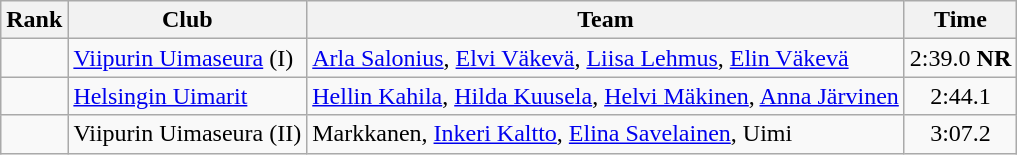<table class="wikitable" style="text-align:center">
<tr>
<th>Rank</th>
<th>Club</th>
<th>Team</th>
<th>Time</th>
</tr>
<tr>
<td></td>
<td align=left><a href='#'>Viipurin Uimaseura</a> (I)</td>
<td align=left><a href='#'>Arla Salonius</a>, <a href='#'>Elvi Väkevä</a>, <a href='#'>Liisa Lehmus</a>, <a href='#'>Elin Väkevä</a></td>
<td>2:39.0 <strong>NR</strong></td>
</tr>
<tr>
<td></td>
<td align=left><a href='#'>Helsingin Uimarit</a></td>
<td align=left><a href='#'>Hellin Kahila</a>, <a href='#'>Hilda Kuusela</a>, <a href='#'>Helvi Mäkinen</a>, <a href='#'>Anna Järvinen</a></td>
<td>2:44.1</td>
</tr>
<tr>
<td></td>
<td align=left>Viipurin Uimaseura (II)</td>
<td align=left>Markkanen, <a href='#'>Inkeri Kaltto</a>, <a href='#'>Elina Savelainen</a>, Uimi</td>
<td>3:07.2</td>
</tr>
</table>
